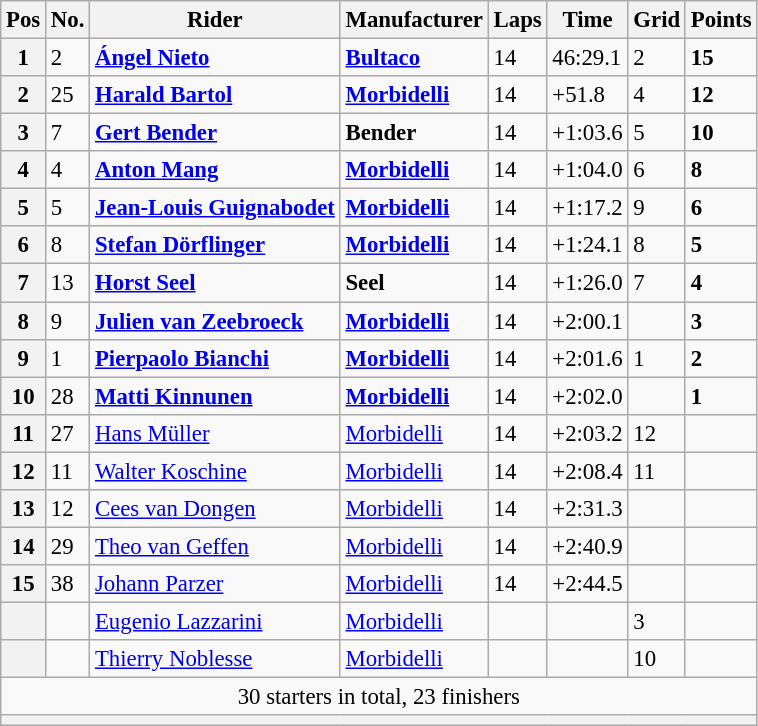<table class="wikitable" style="font-size: 95%;">
<tr>
<th>Pos</th>
<th>No.</th>
<th>Rider</th>
<th>Manufacturer</th>
<th>Laps</th>
<th>Time</th>
<th>Grid</th>
<th>Points</th>
</tr>
<tr>
<th>1</th>
<td>2</td>
<td> <strong><a href='#'>Ángel Nieto</a></strong></td>
<td><strong><a href='#'>Bultaco</a></strong></td>
<td>14</td>
<td>46:29.1</td>
<td>2</td>
<td><strong>15</strong></td>
</tr>
<tr>
<th>2</th>
<td>25</td>
<td> <strong><a href='#'>Harald Bartol</a></strong></td>
<td><strong><a href='#'>Morbidelli</a></strong></td>
<td>14</td>
<td>+51.8</td>
<td>4</td>
<td><strong>12</strong></td>
</tr>
<tr>
<th>3</th>
<td>7</td>
<td> <strong><a href='#'>Gert Bender</a></strong></td>
<td><strong>Bender</strong></td>
<td>14</td>
<td>+1:03.6</td>
<td>5</td>
<td><strong>10</strong></td>
</tr>
<tr>
<th>4</th>
<td>4</td>
<td> <strong><a href='#'>Anton Mang</a></strong></td>
<td><strong><a href='#'>Morbidelli</a></strong></td>
<td>14</td>
<td>+1:04.0</td>
<td>6</td>
<td><strong>8</strong></td>
</tr>
<tr>
<th>5</th>
<td>5</td>
<td> <strong><a href='#'>Jean-Louis Guignabodet</a></strong></td>
<td><strong><a href='#'>Morbidelli</a></strong></td>
<td>14</td>
<td>+1:17.2</td>
<td>9</td>
<td><strong>6</strong></td>
</tr>
<tr>
<th>6</th>
<td>8</td>
<td> <strong><a href='#'>Stefan Dörflinger</a></strong></td>
<td><strong><a href='#'>Morbidelli</a></strong></td>
<td>14</td>
<td>+1:24.1</td>
<td>8</td>
<td><strong>5</strong></td>
</tr>
<tr>
<th>7</th>
<td>13</td>
<td> <strong><a href='#'>Horst Seel</a></strong></td>
<td><strong>Seel</strong></td>
<td>14</td>
<td>+1:26.0</td>
<td>7</td>
<td><strong>4</strong></td>
</tr>
<tr>
<th>8</th>
<td>9</td>
<td> <strong><a href='#'>Julien van Zeebroeck</a></strong></td>
<td><strong><a href='#'>Morbidelli</a></strong></td>
<td>14</td>
<td>+2:00.1</td>
<td></td>
<td><strong>3</strong></td>
</tr>
<tr>
<th>9</th>
<td>1</td>
<td> <strong><a href='#'>Pierpaolo Bianchi</a></strong></td>
<td><strong><a href='#'>Morbidelli</a></strong></td>
<td>14</td>
<td>+2:01.6</td>
<td>1</td>
<td><strong>2</strong></td>
</tr>
<tr>
<th>10</th>
<td>28</td>
<td> <strong><a href='#'>Matti Kinnunen</a></strong></td>
<td><strong><a href='#'>Morbidelli</a></strong></td>
<td>14</td>
<td>+2:02.0</td>
<td></td>
<td><strong>1</strong></td>
</tr>
<tr>
<th>11</th>
<td>27</td>
<td> <a href='#'>Hans Müller</a></td>
<td><a href='#'>Morbidelli</a></td>
<td>14</td>
<td>+2:03.2</td>
<td>12</td>
<td></td>
</tr>
<tr>
<th>12</th>
<td>11</td>
<td> <a href='#'>Walter Koschine</a></td>
<td><a href='#'>Morbidelli</a></td>
<td>14</td>
<td>+2:08.4</td>
<td>11</td>
<td></td>
</tr>
<tr>
<th>13</th>
<td>12</td>
<td> <a href='#'>Cees van Dongen</a></td>
<td><a href='#'>Morbidelli</a></td>
<td>14</td>
<td>+2:31.3</td>
<td></td>
<td></td>
</tr>
<tr>
<th>14</th>
<td>29</td>
<td> <a href='#'>Theo van Geffen</a></td>
<td><a href='#'>Morbidelli</a></td>
<td>14</td>
<td>+2:40.9</td>
<td></td>
<td></td>
</tr>
<tr>
<th>15</th>
<td>38</td>
<td> <a href='#'>Johann Parzer</a></td>
<td><a href='#'>Morbidelli</a></td>
<td>14</td>
<td>+2:44.5</td>
<td></td>
<td></td>
</tr>
<tr>
<th></th>
<td></td>
<td> <a href='#'>Eugenio Lazzarini</a></td>
<td><a href='#'>Morbidelli</a></td>
<td></td>
<td></td>
<td>3</td>
<td></td>
</tr>
<tr>
<th></th>
<td></td>
<td> <a href='#'>Thierry Noblesse</a></td>
<td><a href='#'>Morbidelli</a></td>
<td></td>
<td></td>
<td>10</td>
<td></td>
</tr>
<tr>
<td colspan=8 align=center>30 starters in total, 23 finishers</td>
</tr>
<tr>
<th colspan=8></th>
</tr>
</table>
